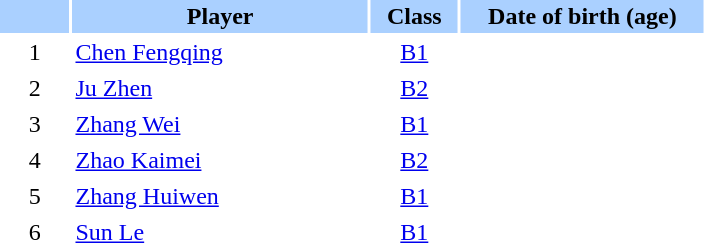<table class="sortable" border="0" cellspacing="2" cellpadding="2">
<tr style="background-color:#AAD0FF">
<th width=8%></th>
<th width=34%>Player</th>
<th width=10%>Class</th>
<th width=28%>Date of birth (age)</th>
</tr>
<tr>
<td style="text-align: center;">1</td>
<td><a href='#'>Chen Fengqing</a></td>
<td style="text-align: center;"><a href='#'>B1</a></td>
<td style="text-align: center;"></td>
</tr>
<tr>
<td style="text-align: center;">2</td>
<td><a href='#'>Ju Zhen</a></td>
<td style="text-align: center;"><a href='#'>B2</a></td>
<td style="text-align: center;"></td>
</tr>
<tr>
<td style="text-align: center;">3</td>
<td><a href='#'>Zhang Wei</a></td>
<td style="text-align: center;"><a href='#'>B1</a></td>
<td style="text-align: center;"></td>
</tr>
<tr>
<td style="text-align: center;">4</td>
<td><a href='#'>Zhao Kaimei</a></td>
<td style="text-align: center;"><a href='#'>B2</a></td>
<td style="text-align: center;"></td>
</tr>
<tr>
<td style="text-align: center;">5</td>
<td><a href='#'>Zhang Huiwen</a></td>
<td style="text-align: center;"><a href='#'>B1</a></td>
<td style="text-align: center;"></td>
</tr>
<tr>
<td style="text-align: center;">6</td>
<td><a href='#'>Sun Le</a></td>
<td style="text-align: center;"><a href='#'>B1</a></td>
<td style="text-align: center;"></td>
</tr>
</table>
